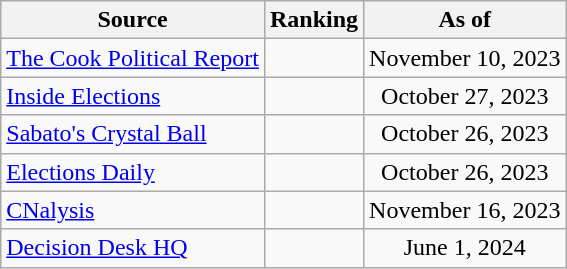<table class="wikitable" style="text-align:center">
<tr>
<th>Source</th>
<th>Ranking</th>
<th>As of</th>
</tr>
<tr>
<td align="left"><a href='#'>The Cook Political Report</a></td>
<td></td>
<td>November 10, 2023</td>
</tr>
<tr>
<td align="left"><a href='#'>Inside Elections</a></td>
<td></td>
<td>October 27, 2023</td>
</tr>
<tr>
<td align="left"><a href='#'>Sabato's Crystal Ball</a></td>
<td></td>
<td>October 26, 2023</td>
</tr>
<tr>
<td align="left"><a href='#'>Elections Daily</a></td>
<td></td>
<td>October 26, 2023</td>
</tr>
<tr>
<td align=left><a href='#'>CNalysis</a></td>
<td></td>
<td>November 16, 2023</td>
</tr>
<tr>
<td align=left><a href='#'>Decision Desk HQ</a></td>
<td></td>
<td>June 1, 2024</td>
</tr>
</table>
